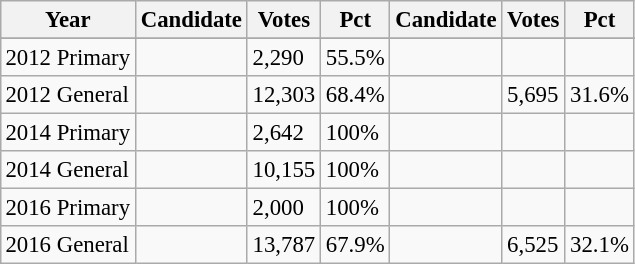<table class="wikitable" style="margin:0.5em ; font-size:95%">
<tr>
<th>Year</th>
<th>Candidate</th>
<th>Votes</th>
<th>Pct</th>
<th>Candidate</th>
<th>Votes</th>
<th>Pct</th>
</tr>
<tr>
</tr>
<tr>
<td>2012 Primary</td>
<td></td>
<td>2,290</td>
<td>55.5%</td>
<td></td>
<td></td>
<td></td>
</tr>
<tr>
<td>2012 General</td>
<td></td>
<td>12,303</td>
<td>68.4%</td>
<td></td>
<td>5,695</td>
<td>31.6%</td>
</tr>
<tr>
<td>2014 Primary</td>
<td></td>
<td>2,642</td>
<td>100%</td>
<td></td>
<td></td>
<td></td>
</tr>
<tr>
<td>2014 General</td>
<td></td>
<td>10,155</td>
<td>100%</td>
<td></td>
<td></td>
<td></td>
</tr>
<tr>
<td>2016 Primary</td>
<td></td>
<td>2,000</td>
<td>100%</td>
<td></td>
<td></td>
<td></td>
</tr>
<tr>
<td>2016 General</td>
<td></td>
<td>13,787</td>
<td>67.9%</td>
<td></td>
<td>6,525</td>
<td>32.1%</td>
</tr>
</table>
